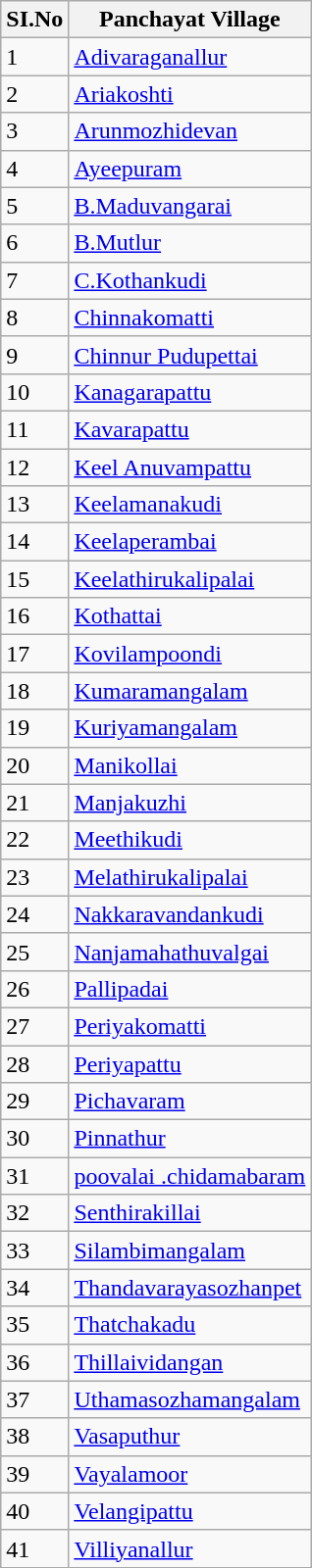<table class="wikitable sortable">
<tr>
<th>SI.No</th>
<th>Panchayat Village</th>
</tr>
<tr>
<td>1</td>
<td><a href='#'>Adivaraganallur</a></td>
</tr>
<tr>
<td>2</td>
<td><a href='#'>Ariakoshti</a></td>
</tr>
<tr>
<td>3</td>
<td><a href='#'>Arunmozhidevan</a></td>
</tr>
<tr>
<td>4</td>
<td><a href='#'>Ayeepuram</a></td>
</tr>
<tr>
<td>5</td>
<td><a href='#'>B.Maduvangarai</a></td>
</tr>
<tr>
<td>6</td>
<td><a href='#'>B.Mutlur</a></td>
</tr>
<tr>
<td>7</td>
<td><a href='#'>C.Kothankudi</a></td>
</tr>
<tr>
<td>8</td>
<td><a href='#'>Chinnakomatti</a></td>
</tr>
<tr>
<td>9</td>
<td><a href='#'>Chinnur Pudupettai</a></td>
</tr>
<tr>
<td>10</td>
<td><a href='#'>Kanagarapattu</a></td>
</tr>
<tr>
<td>11</td>
<td><a href='#'>Kavarapattu</a></td>
</tr>
<tr>
<td>12</td>
<td><a href='#'>Keel Anuvampattu</a></td>
</tr>
<tr>
<td>13</td>
<td><a href='#'>Keelamanakudi</a></td>
</tr>
<tr>
<td>14</td>
<td><a href='#'>Keelaperambai</a></td>
</tr>
<tr>
<td>15</td>
<td><a href='#'>Keelathirukalipalai</a></td>
</tr>
<tr>
<td>16</td>
<td><a href='#'>Kothattai</a></td>
</tr>
<tr>
<td>17</td>
<td><a href='#'>Kovilampoondi</a></td>
</tr>
<tr>
<td>18</td>
<td><a href='#'>Kumaramangalam</a></td>
</tr>
<tr>
<td>19</td>
<td><a href='#'>Kuriyamangalam</a></td>
</tr>
<tr>
<td>20</td>
<td><a href='#'>Manikollai</a></td>
</tr>
<tr>
<td>21</td>
<td><a href='#'>Manjakuzhi</a></td>
</tr>
<tr>
<td>22</td>
<td><a href='#'>Meethikudi</a></td>
</tr>
<tr>
<td>23</td>
<td><a href='#'>Melathirukalipalai</a></td>
</tr>
<tr>
<td>24</td>
<td><a href='#'>Nakkaravandankudi</a></td>
</tr>
<tr>
<td>25</td>
<td><a href='#'>Nanjamahathuvalgai</a></td>
</tr>
<tr>
<td>26</td>
<td><a href='#'>Pallipadai</a></td>
</tr>
<tr>
<td>27</td>
<td><a href='#'>Periyakomatti</a></td>
</tr>
<tr>
<td>28</td>
<td><a href='#'>Periyapattu</a></td>
</tr>
<tr>
<td>29</td>
<td><a href='#'>Pichavaram</a></td>
</tr>
<tr>
<td>30</td>
<td><a href='#'>Pinnathur</a></td>
</tr>
<tr>
<td>31</td>
<td><a href='#'>poovalai .chidamabaram</a></td>
</tr>
<tr>
<td>32</td>
<td><a href='#'>Senthirakillai</a></td>
</tr>
<tr>
<td>33</td>
<td><a href='#'>Silambimangalam</a></td>
</tr>
<tr>
<td>34</td>
<td><a href='#'>Thandavarayasozhanpet</a></td>
</tr>
<tr>
<td>35</td>
<td><a href='#'>Thatchakadu</a></td>
</tr>
<tr>
<td>36</td>
<td><a href='#'>Thillaividangan</a></td>
</tr>
<tr>
<td>37</td>
<td><a href='#'>Uthamasozhamangalam</a></td>
</tr>
<tr>
<td>38</td>
<td><a href='#'>Vasaputhur</a></td>
</tr>
<tr>
<td>39</td>
<td><a href='#'>Vayalamoor</a></td>
</tr>
<tr>
<td>40</td>
<td><a href='#'>Velangipattu</a></td>
</tr>
<tr>
<td>41</td>
<td><a href='#'>Villiyanallur</a></td>
</tr>
</table>
